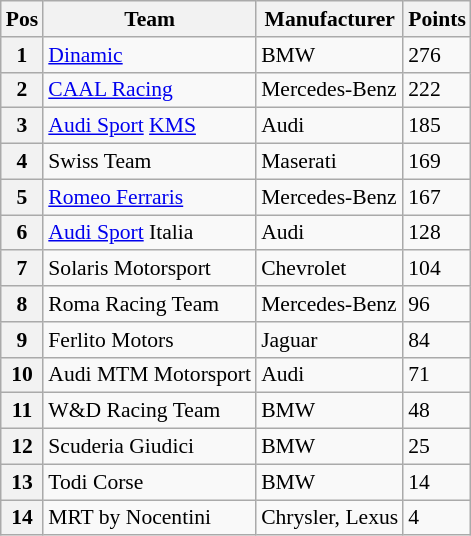<table class="wikitable" style="font-size: 90%">
<tr>
<th>Pos</th>
<th>Team</th>
<th>Manufacturer</th>
<th>Points</th>
</tr>
<tr>
<th>1</th>
<td> <a href='#'>Dinamic</a></td>
<td>BMW</td>
<td>276</td>
</tr>
<tr>
<th>2</th>
<td> <a href='#'>CAAL Racing</a></td>
<td>Mercedes-Benz</td>
<td>222</td>
</tr>
<tr>
<th>3</th>
<td> <a href='#'>Audi Sport</a> <a href='#'>KMS</a></td>
<td>Audi</td>
<td>185</td>
</tr>
<tr>
<th>4</th>
<td> Swiss Team</td>
<td>Maserati</td>
<td>169</td>
</tr>
<tr>
<th>5</th>
<td> <a href='#'>Romeo Ferraris</a></td>
<td>Mercedes-Benz</td>
<td>167</td>
</tr>
<tr>
<th>6</th>
<td> <a href='#'>Audi Sport</a> Italia</td>
<td>Audi</td>
<td>128</td>
</tr>
<tr>
<th>7</th>
<td> Solaris Motorsport</td>
<td>Chevrolet</td>
<td>104</td>
</tr>
<tr>
<th>8</th>
<td> Roma Racing Team</td>
<td>Mercedes-Benz</td>
<td>96</td>
</tr>
<tr>
<th>9</th>
<td> Ferlito Motors</td>
<td>Jaguar</td>
<td>84</td>
</tr>
<tr>
<th>10</th>
<td> Audi MTM Motorsport</td>
<td>Audi</td>
<td>71</td>
</tr>
<tr>
<th>11</th>
<td> W&D Racing Team</td>
<td>BMW</td>
<td>48</td>
</tr>
<tr>
<th>12</th>
<td> Scuderia Giudici</td>
<td>BMW</td>
<td>25</td>
</tr>
<tr>
<th>13</th>
<td> Todi Corse</td>
<td>BMW</td>
<td>14</td>
</tr>
<tr>
<th>14</th>
<td> MRT by Nocentini</td>
<td>Chrysler, Lexus</td>
<td>4</td>
</tr>
</table>
